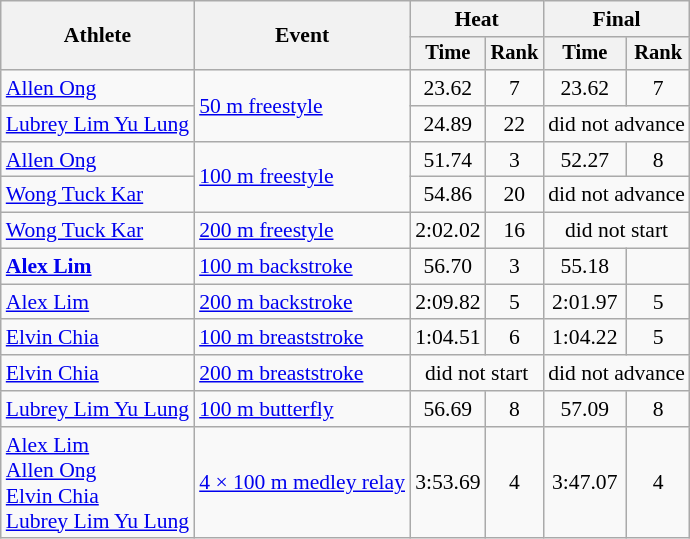<table class=wikitable style=font-size:90%>
<tr>
<th rowspan=2>Athlete</th>
<th rowspan=2>Event</th>
<th colspan=2>Heat</th>
<th colspan=2>Final</th>
</tr>
<tr style=font-size:95%>
<th>Time</th>
<th>Rank</th>
<th>Time</th>
<th>Rank</th>
</tr>
<tr align=center>
<td align=left><a href='#'>Allen Ong</a></td>
<td align=left rowspan=2><a href='#'>50 m freestyle</a></td>
<td>23.62</td>
<td>7 <strong></strong></td>
<td>23.62</td>
<td>7</td>
</tr>
<tr align=center>
<td align=left><a href='#'>Lubrey Lim Yu Lung</a></td>
<td>24.89</td>
<td>22</td>
<td colspan=2>did not advance</td>
</tr>
<tr align=center>
<td align=left><a href='#'>Allen Ong</a></td>
<td align=left rowspan=2><a href='#'>100 m freestyle</a></td>
<td>51.74</td>
<td>3 <strong></strong></td>
<td>52.27</td>
<td>8</td>
</tr>
<tr align=center>
<td align=left><a href='#'>Wong Tuck Kar</a></td>
<td>54.86</td>
<td>20</td>
<td colspan=2>did not advance</td>
</tr>
<tr align=center>
<td align=left><a href='#'>Wong Tuck Kar</a></td>
<td align=left><a href='#'>200 m freestyle</a></td>
<td>2:02.02</td>
<td>16 <strong></strong></td>
<td colspan=2>did not start</td>
</tr>
<tr align=center>
<td align=left><strong><a href='#'>Alex Lim</a></strong></td>
<td align=left><a href='#'>100 m backstroke</a></td>
<td>56.70</td>
<td>3 <strong></strong></td>
<td>55.18</td>
<td></td>
</tr>
<tr align=center>
<td align=left><a href='#'>Alex Lim</a></td>
<td align=left><a href='#'>200 m backstroke</a></td>
<td>2:09.82</td>
<td>5 <strong></strong></td>
<td>2:01.97</td>
<td>5</td>
</tr>
<tr align=center>
<td align=left><a href='#'>Elvin Chia</a></td>
<td align=left><a href='#'>100 m breaststroke</a></td>
<td>1:04.51</td>
<td>6 <strong></strong></td>
<td>1:04.22</td>
<td>5</td>
</tr>
<tr align=center>
<td align=left><a href='#'>Elvin Chia</a></td>
<td align=left><a href='#'>200 m breaststroke</a></td>
<td colspan=2>did not start</td>
<td colspan=2>did not advance</td>
</tr>
<tr align=center>
<td align=left><a href='#'>Lubrey Lim Yu Lung</a></td>
<td align=left><a href='#'>100 m butterfly</a></td>
<td>56.69</td>
<td>8 <strong></strong></td>
<td>57.09</td>
<td>8</td>
</tr>
<tr align=center>
<td align=left><a href='#'>Alex Lim</a><br><a href='#'>Allen Ong</a><br><a href='#'>Elvin Chia</a><br><a href='#'>Lubrey Lim Yu Lung</a></td>
<td align=left><a href='#'>4 × 100 m medley relay</a></td>
<td>3:53.69</td>
<td>4 <strong></strong></td>
<td>3:47.07</td>
<td>4</td>
</tr>
</table>
